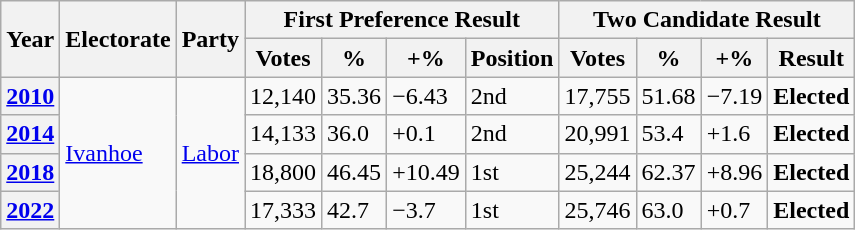<table class="wikitable">
<tr>
<th rowspan="2">Year</th>
<th rowspan="2">Electorate</th>
<th rowspan="2">Party</th>
<th colspan="4">First Preference Result</th>
<th colspan="4">Two Candidate Result</th>
</tr>
<tr>
<th>Votes</th>
<th>%</th>
<th>+%</th>
<th>Position</th>
<th>Votes</th>
<th>%</th>
<th>+%</th>
<th>Result</th>
</tr>
<tr>
<th><a href='#'>2010</a></th>
<td rowspan="4"><a href='#'>Ivanhoe</a></td>
<td rowspan="4"><a href='#'>Labor</a></td>
<td>12,140</td>
<td>35.36</td>
<td>−6.43</td>
<td>2nd</td>
<td>17,755</td>
<td>51.68</td>
<td>−7.19</td>
<td><strong>Elected</strong></td>
</tr>
<tr>
<th><a href='#'>2014</a></th>
<td>14,133</td>
<td>36.0</td>
<td>+0.1</td>
<td>2nd</td>
<td>20,991</td>
<td>53.4</td>
<td>+1.6</td>
<td><strong>Elected</strong></td>
</tr>
<tr>
<th><a href='#'>2018</a></th>
<td>18,800</td>
<td>46.45</td>
<td>+10.49</td>
<td>1st</td>
<td>25,244</td>
<td>62.37</td>
<td>+8.96</td>
<td><strong>Elected</strong></td>
</tr>
<tr>
<th><a href='#'>2022</a></th>
<td>17,333</td>
<td>42.7</td>
<td>−3.7</td>
<td>1st</td>
<td>25,746</td>
<td>63.0</td>
<td>+0.7</td>
<td><strong>Elected</strong></td>
</tr>
</table>
